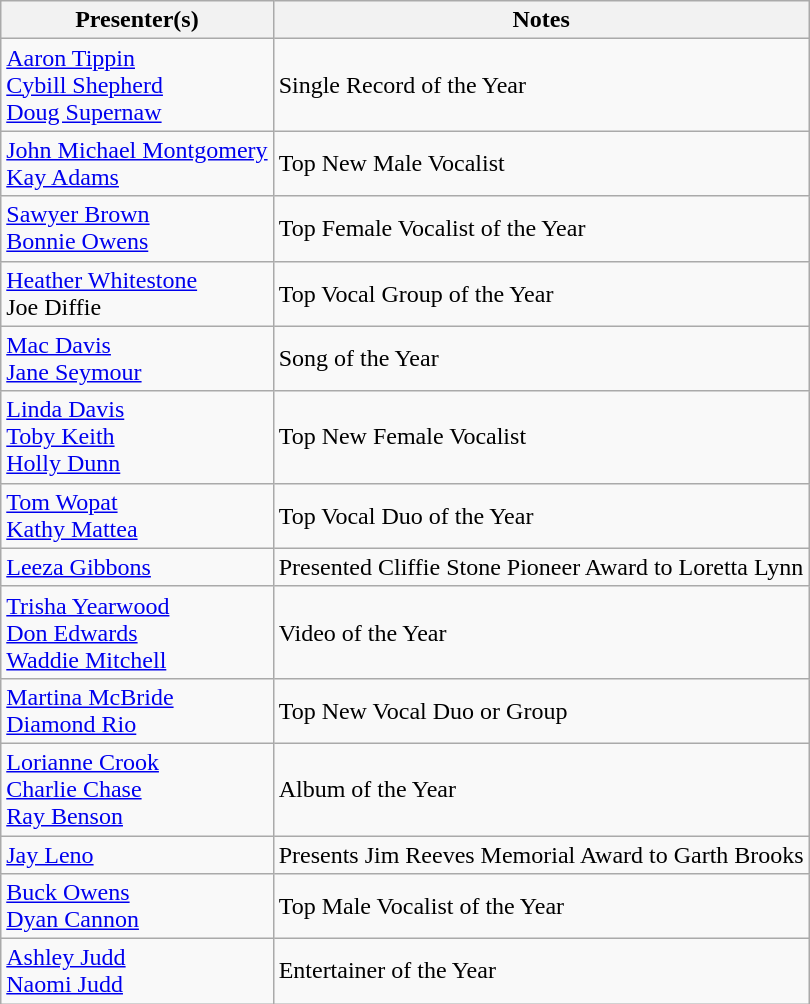<table class="wikitable">
<tr>
<th>Presenter(s)</th>
<th>Notes</th>
</tr>
<tr>
<td><a href='#'>Aaron Tippin</a><br><a href='#'>Cybill Shepherd</a><br><a href='#'>Doug Supernaw</a></td>
<td>Single Record of the Year</td>
</tr>
<tr>
<td><a href='#'>John Michael Montgomery</a><br><a href='#'>Kay Adams</a></td>
<td>Top New Male Vocalist</td>
</tr>
<tr>
<td><a href='#'>Sawyer Brown</a><br><a href='#'>Bonnie Owens</a></td>
<td>Top Female Vocalist of the Year</td>
</tr>
<tr>
<td><a href='#'>Heather Whitestone</a><br>Joe Diffie</td>
<td>Top Vocal Group of the Year</td>
</tr>
<tr>
<td><a href='#'>Mac Davis</a><br><a href='#'>Jane Seymour</a></td>
<td>Song of the Year</td>
</tr>
<tr>
<td><a href='#'>Linda Davis</a><br><a href='#'>Toby Keith</a><br><a href='#'>Holly Dunn</a></td>
<td>Top New Female Vocalist</td>
</tr>
<tr>
<td><a href='#'>Tom Wopat</a><br><a href='#'>Kathy Mattea</a></td>
<td>Top Vocal Duo of the Year</td>
</tr>
<tr>
<td><a href='#'>Leeza Gibbons</a></td>
<td>Presented Cliffie Stone Pioneer Award to Loretta Lynn</td>
</tr>
<tr>
<td><a href='#'>Trisha Yearwood</a><br><a href='#'>Don Edwards</a><br><a href='#'>Waddie Mitchell</a></td>
<td>Video of the Year</td>
</tr>
<tr>
<td><a href='#'>Martina McBride</a><br><a href='#'>Diamond Rio</a></td>
<td>Top New Vocal Duo or Group</td>
</tr>
<tr>
<td><a href='#'>Lorianne Crook</a><br><a href='#'>Charlie Chase</a><br><a href='#'>Ray Benson</a></td>
<td>Album of the Year</td>
</tr>
<tr>
<td><a href='#'>Jay Leno</a></td>
<td>Presents Jim Reeves Memorial Award to Garth Brooks</td>
</tr>
<tr>
<td><a href='#'>Buck Owens</a><br><a href='#'>Dyan Cannon</a></td>
<td>Top Male Vocalist of the Year</td>
</tr>
<tr>
<td><a href='#'>Ashley Judd</a><br><a href='#'>Naomi Judd</a></td>
<td>Entertainer of the Year</td>
</tr>
</table>
